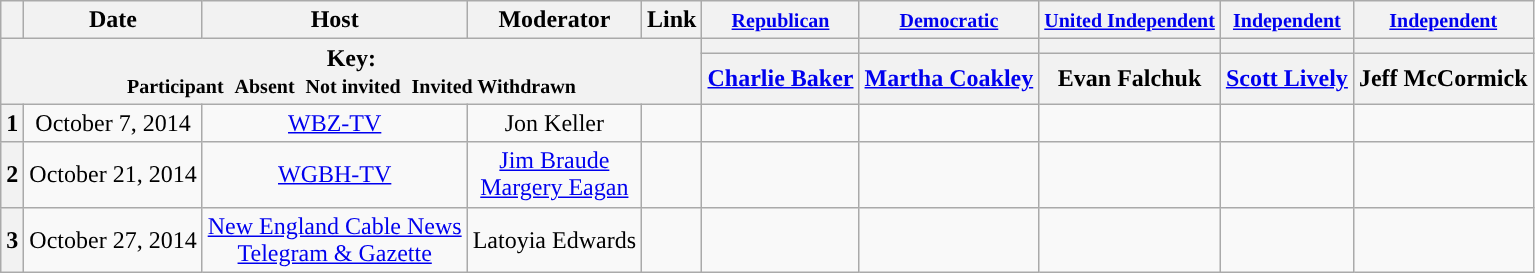<table class="wikitable" style="text-align:center;">
<tr>
<th scope="col"></th>
<th scope="col">Date</th>
<th scope="col">Host</th>
<th scope="col">Moderator</th>
<th scope="col">Link</th>
<th scope="col"><small><a href='#'>Republican</a></small></th>
<th scope="col"><small><a href='#'>Democratic</a></small></th>
<th scope="col"><small><a href='#'>United Independent</a></small></th>
<th scope="col"><small><a href='#'>Independent</a></small></th>
<th scope="col"><small><a href='#'>Independent</a></small></th>
</tr>
<tr>
<th colspan="5" rowspan="2">Key:<br> <small>Participant </small>  <small>Absent </small>  <small>Not invited </small>  <small>Invited  Withdrawn</small></th>
<th scope="col" style="background:"></th>
<th scope="col" style="background:"></th>
<th scope="col" style="background:"></th>
<th scope="col" style="background:"></th>
<th scope="col" style="background:"></th>
</tr>
<tr>
<th scope="col"><a href='#'>Charlie Baker</a></th>
<th scope="col"><a href='#'>Martha Coakley</a></th>
<th scope="col">Evan Falchuk</th>
<th scope="col"><a href='#'>Scott Lively</a></th>
<th scope="col">Jeff McCormick</th>
</tr>
<tr>
<th>1</th>
<td style="white-space:nowrap;">October 7, 2014</td>
<td style="white-space:nowrap;"><a href='#'>WBZ-TV</a></td>
<td style="white-space:nowrap;">Jon Keller</td>
<td style="white-space:nowrap;"></td>
<td></td>
<td></td>
<td></td>
<td></td>
<td></td>
</tr>
<tr>
<th>2</th>
<td style="white-space:nowrap;">October 21, 2014</td>
<td style="white-space:nowrap;"><a href='#'>WGBH-TV</a></td>
<td style="white-space:nowrap;"><a href='#'>Jim Braude</a><br><a href='#'>Margery Eagan</a></td>
<td style="white-space:nowrap;"></td>
<td></td>
<td></td>
<td></td>
<td></td>
<td></td>
</tr>
<tr>
<th>3</th>
<td style="white-space:nowrap;">October 27, 2014</td>
<td style="white-space:nowrap;"><a href='#'>New England Cable News</a><br><a href='#'>Telegram & Gazette</a></td>
<td style="white-space:nowrap;">Latoyia Edwards</td>
<td style="white-space:nowrap;"></td>
<td></td>
<td></td>
<td></td>
<td></td>
<td></td>
</tr>
</table>
